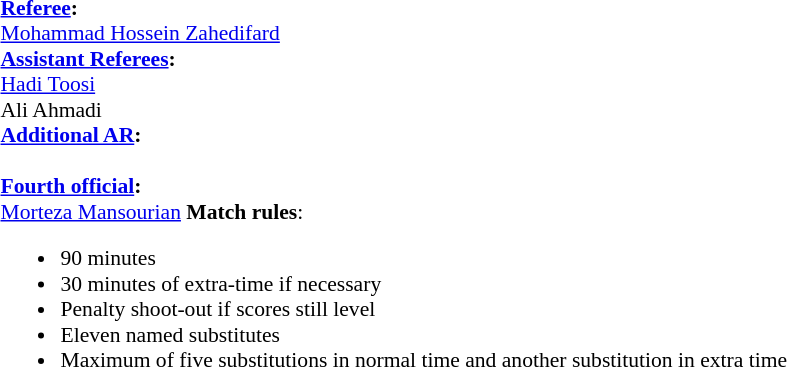<table width=50% style="font-size: 90%">
<tr>
<td><br><strong><a href='#'>Referee</a>:</strong>
<br><a href='#'>Mohammad Hossein Zahedifard</a>
<br><strong><a href='#'>Assistant Referees</a>:</strong>
<br><a href='#'>Hadi Toosi</a>
<br>Ali Ahmadi
<br><strong><a href='#'> Additional AR</a>:</strong>
<br> 
<br><strong><a href='#'>Fourth official</a>:</strong>
<br><a href='#'>Morteza Mansourian</a> 

<strong>Match rules</strong>:<ul><li>90 minutes</li><li>30 minutes of extra-time if necessary</li><li>Penalty shoot-out if scores still level</li><li>Eleven named substitutes</li><li>Maximum of five substitutions in normal time and another substitution in extra time</li></ul></td>
</tr>
</table>
